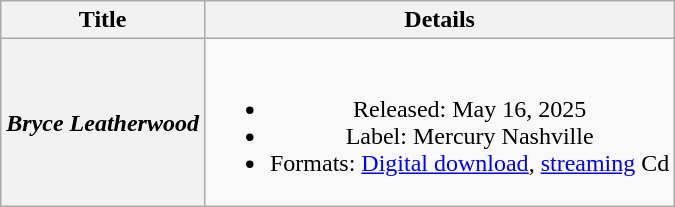<table class="wikitable plainrowheaders" style="text-align:center">
<tr>
<th scope="col">Title</th>
<th scope="col">Details</th>
</tr>
<tr>
<th scope="row"><em>Bryce Leatherwood</em></th>
<td><br><ul><li>Released: May 16, 2025</li><li>Label: Mercury Nashville</li><li>Formats: <a href='#'>Digital download</a>, <a href='#'>streaming</a>  Cd</li></ul></td>
</tr>
</table>
